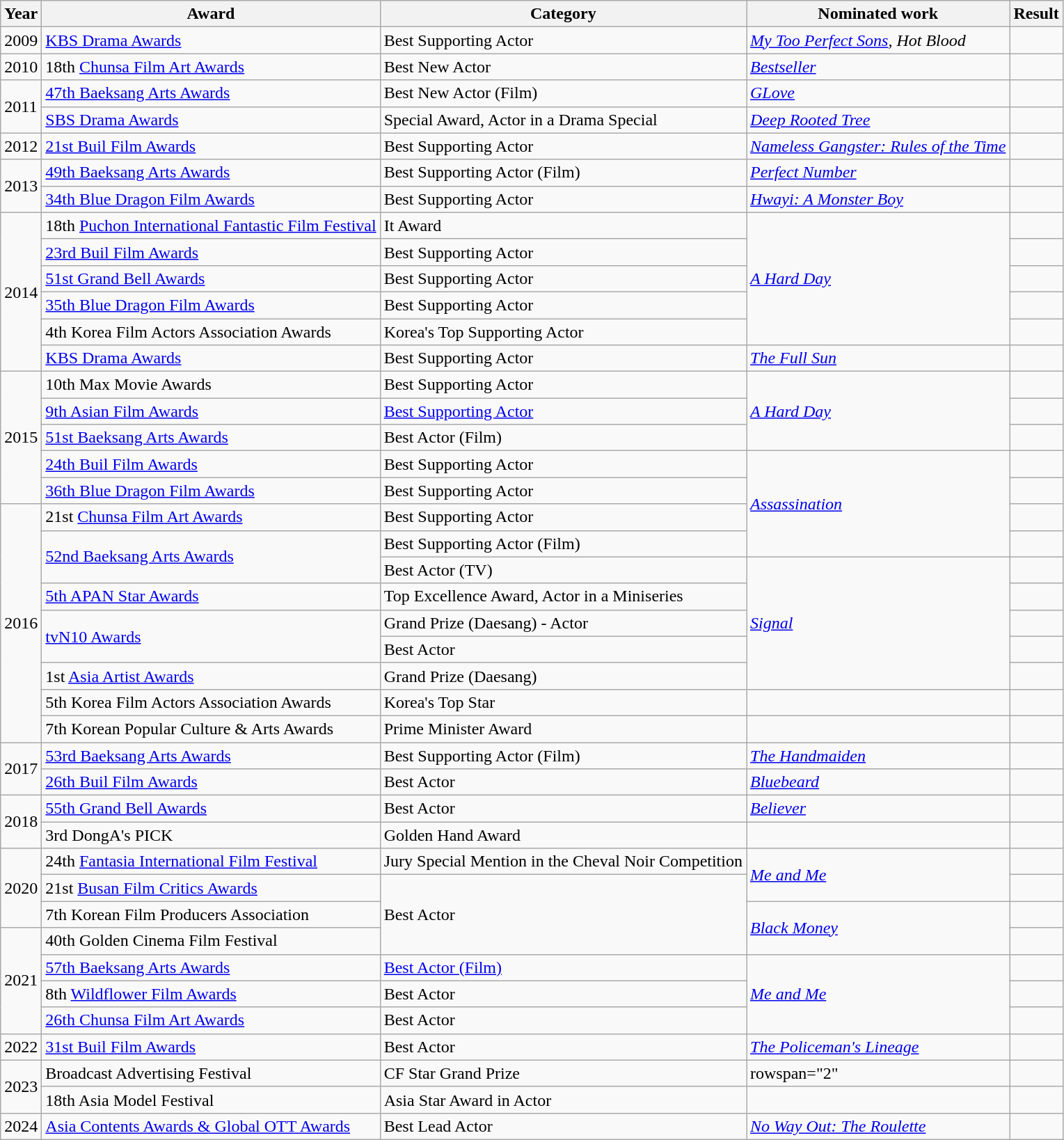<table class="wikitable sortable">
<tr>
<th>Year</th>
<th>Award</th>
<th>Category</th>
<th>Nominated work</th>
<th>Result</th>
</tr>
<tr>
<td>2009</td>
<td><a href='#'>KBS Drama Awards</a></td>
<td>Best Supporting Actor</td>
<td><em><a href='#'>My Too Perfect Sons</a>, Hot Blood</em></td>
<td></td>
</tr>
<tr>
<td>2010</td>
<td>18th <a href='#'>Chunsa Film Art Awards</a></td>
<td>Best New Actor</td>
<td><em><a href='#'>Bestseller</a></em></td>
<td></td>
</tr>
<tr>
<td rowspan=2>2011</td>
<td><a href='#'>47th Baeksang Arts Awards</a></td>
<td>Best New Actor (Film)</td>
<td><em><a href='#'>GLove</a></em></td>
<td></td>
</tr>
<tr>
<td><a href='#'>SBS Drama Awards</a></td>
<td>Special Award, Actor in a Drama Special</td>
<td><em><a href='#'>Deep Rooted Tree</a></em></td>
<td></td>
</tr>
<tr>
<td>2012</td>
<td><a href='#'>21st Buil Film Awards</a></td>
<td>Best Supporting Actor</td>
<td><em><a href='#'>Nameless Gangster: Rules of the Time</a></em></td>
<td></td>
</tr>
<tr>
<td rowspan=2>2013</td>
<td><a href='#'>49th Baeksang Arts Awards</a></td>
<td>Best Supporting Actor (Film)</td>
<td><em><a href='#'>Perfect Number</a></em></td>
<td></td>
</tr>
<tr>
<td><a href='#'>34th Blue Dragon Film Awards</a></td>
<td>Best Supporting Actor</td>
<td><em><a href='#'>Hwayi: A Monster Boy</a></em></td>
<td></td>
</tr>
<tr>
<td rowspan=6>2014</td>
<td>18th <a href='#'>Puchon International Fantastic Film Festival</a></td>
<td>It Award</td>
<td rowspan=5><em><a href='#'>A Hard Day</a></em></td>
<td></td>
</tr>
<tr>
<td><a href='#'>23rd Buil Film Awards</a></td>
<td>Best Supporting Actor</td>
<td></td>
</tr>
<tr>
<td><a href='#'>51st Grand Bell Awards</a></td>
<td>Best Supporting Actor</td>
<td></td>
</tr>
<tr>
<td><a href='#'>35th Blue Dragon Film Awards</a></td>
<td>Best Supporting Actor</td>
<td></td>
</tr>
<tr>
<td>4th Korea Film Actors Association Awards</td>
<td>Korea's Top Supporting Actor</td>
<td></td>
</tr>
<tr>
<td><a href='#'>KBS Drama Awards</a></td>
<td>Best Supporting Actor</td>
<td><em><a href='#'>The Full Sun</a></em></td>
<td></td>
</tr>
<tr>
<td rowspan=5>2015</td>
<td>10th Max Movie Awards</td>
<td>Best Supporting Actor</td>
<td rowspan=3><em><a href='#'>A Hard Day</a></em></td>
<td></td>
</tr>
<tr>
<td><a href='#'>9th Asian Film Awards</a></td>
<td><a href='#'>Best Supporting Actor</a></td>
<td></td>
</tr>
<tr>
<td><a href='#'>51st Baeksang Arts Awards</a></td>
<td>Best Actor (Film)</td>
<td></td>
</tr>
<tr>
<td><a href='#'>24th Buil Film Awards</a></td>
<td>Best Supporting Actor</td>
<td rowspan=4><em><a href='#'>Assassination</a></em></td>
<td></td>
</tr>
<tr>
<td><a href='#'>36th Blue Dragon Film Awards</a></td>
<td>Best Supporting Actor</td>
<td></td>
</tr>
<tr>
<td rowspan="9">2016</td>
<td>21st <a href='#'>Chunsa Film Art Awards</a></td>
<td>Best Supporting Actor</td>
<td></td>
</tr>
<tr>
<td rowspan=2><a href='#'>52nd Baeksang Arts Awards</a></td>
<td>Best Supporting Actor (Film)</td>
<td></td>
</tr>
<tr>
<td>Best Actor (TV)</td>
<td rowspan="5"><em><a href='#'>Signal</a></em></td>
<td></td>
</tr>
<tr>
<td><a href='#'>5th APAN Star Awards</a></td>
<td>Top Excellence Award, Actor in a Miniseries</td>
<td></td>
</tr>
<tr>
<td rowspan="2"><a href='#'>tvN10 Awards</a></td>
<td>Grand Prize (Daesang) - Actor</td>
<td></td>
</tr>
<tr>
<td>Best Actor</td>
<td></td>
</tr>
<tr>
<td>1st <a href='#'>Asia Artist Awards</a></td>
<td>Grand Prize (Daesang)</td>
<td></td>
</tr>
<tr>
<td>5th Korea Film Actors Association Awards</td>
<td>Korea's Top Star</td>
<td></td>
<td></td>
</tr>
<tr>
<td>7th Korean Popular Culture & Arts Awards</td>
<td>Prime Minister Award</td>
<td></td>
<td></td>
</tr>
<tr>
<td rowspan="2">2017</td>
<td><a href='#'>53rd Baeksang Arts Awards</a></td>
<td>Best Supporting Actor (Film)</td>
<td><em><a href='#'>The Handmaiden</a></em></td>
<td></td>
</tr>
<tr>
<td><a href='#'>26th Buil Film Awards</a></td>
<td>Best Actor</td>
<td><em><a href='#'>Bluebeard</a></em></td>
<td></td>
</tr>
<tr>
<td rowspan="2">2018</td>
<td><a href='#'>55th Grand Bell Awards</a></td>
<td>Best Actor</td>
<td><em><a href='#'>Believer</a></em></td>
<td></td>
</tr>
<tr>
<td>3rd DongA's PICK</td>
<td>Golden Hand Award</td>
<td></td>
<td></td>
</tr>
<tr>
<td rowspan="3">2020</td>
<td>24th <a href='#'>Fantasia International Film Festival</a></td>
<td>Jury Special Mention in the Cheval Noir Competition</td>
<td rowspan="2"><em><a href='#'>Me and Me</a></em></td>
<td></td>
</tr>
<tr>
<td>21st <a href='#'>Busan Film Critics Awards</a></td>
<td rowspan="3">Best Actor</td>
<td></td>
</tr>
<tr>
<td>7th Korean Film Producers Association </td>
<td rowspan="2"><em><a href='#'>Black Money</a></em></td>
<td></td>
</tr>
<tr>
<td rowspan="4">2021</td>
<td>40th Golden Cinema Film Festival</td>
<td></td>
</tr>
<tr>
<td><a href='#'>57th Baeksang Arts Awards</a></td>
<td><a href='#'>Best Actor (Film)</a></td>
<td rowspan="3"><em><a href='#'>Me and Me</a></em></td>
<td></td>
</tr>
<tr>
<td>8th <a href='#'>Wildflower Film Awards</a></td>
<td>Best Actor</td>
<td></td>
</tr>
<tr>
<td><a href='#'>26th Chunsa Film Art Awards</a></td>
<td>Best Actor</td>
<td></td>
</tr>
<tr>
<td>2022</td>
<td><a href='#'>31st Buil Film Awards</a></td>
<td>Best Actor</td>
<td><em><a href='#'>The Policeman's Lineage</a></em></td>
<td></td>
</tr>
<tr>
<td rowspan="2">2023</td>
<td>Broadcast Advertising Festival</td>
<td>CF Star Grand Prize</td>
<td>rowspan="2" </td>
<td></td>
</tr>
<tr>
<td>18th Asia Model Festival</td>
<td>Asia Star Award in Actor</td>
<td></td>
</tr>
<tr>
<td>2024</td>
<td><a href='#'>Asia Contents Awards & Global OTT Awards</a></td>
<td>Best Lead Actor</td>
<td><em><a href='#'>No Way Out: The Roulette</a></em></td>
<td></td>
</tr>
</table>
